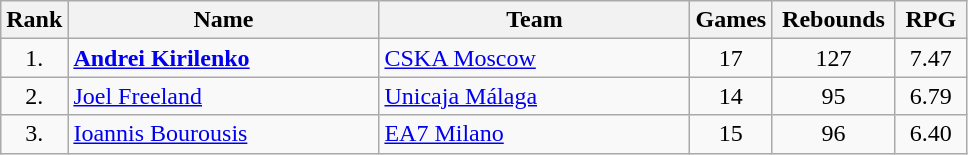<table class="wikitable sortable" style="text-align: center">
<tr>
<th>Rank</th>
<th width=200>Name</th>
<th width=200>Team</th>
<th>Games</th>
<th width=75>Rebounds</th>
<th width=40>RPG</th>
</tr>
<tr>
<td>1.</td>
<td align="left"> <strong><a href='#'>Andrei Kirilenko</a></strong></td>
<td align="left"> <a href='#'>CSKA Moscow</a></td>
<td>17</td>
<td>127</td>
<td>7.47</td>
</tr>
<tr>
<td>2.</td>
<td align="left"> <a href='#'>Joel Freeland</a></td>
<td align="left"> <a href='#'>Unicaja Málaga</a></td>
<td>14</td>
<td>95</td>
<td>6.79</td>
</tr>
<tr>
<td>3.</td>
<td align="left"> <a href='#'>Ioannis Bourousis</a></td>
<td align="left"> <a href='#'>EA7 Milano</a></td>
<td>15</td>
<td>96</td>
<td>6.40</td>
</tr>
</table>
